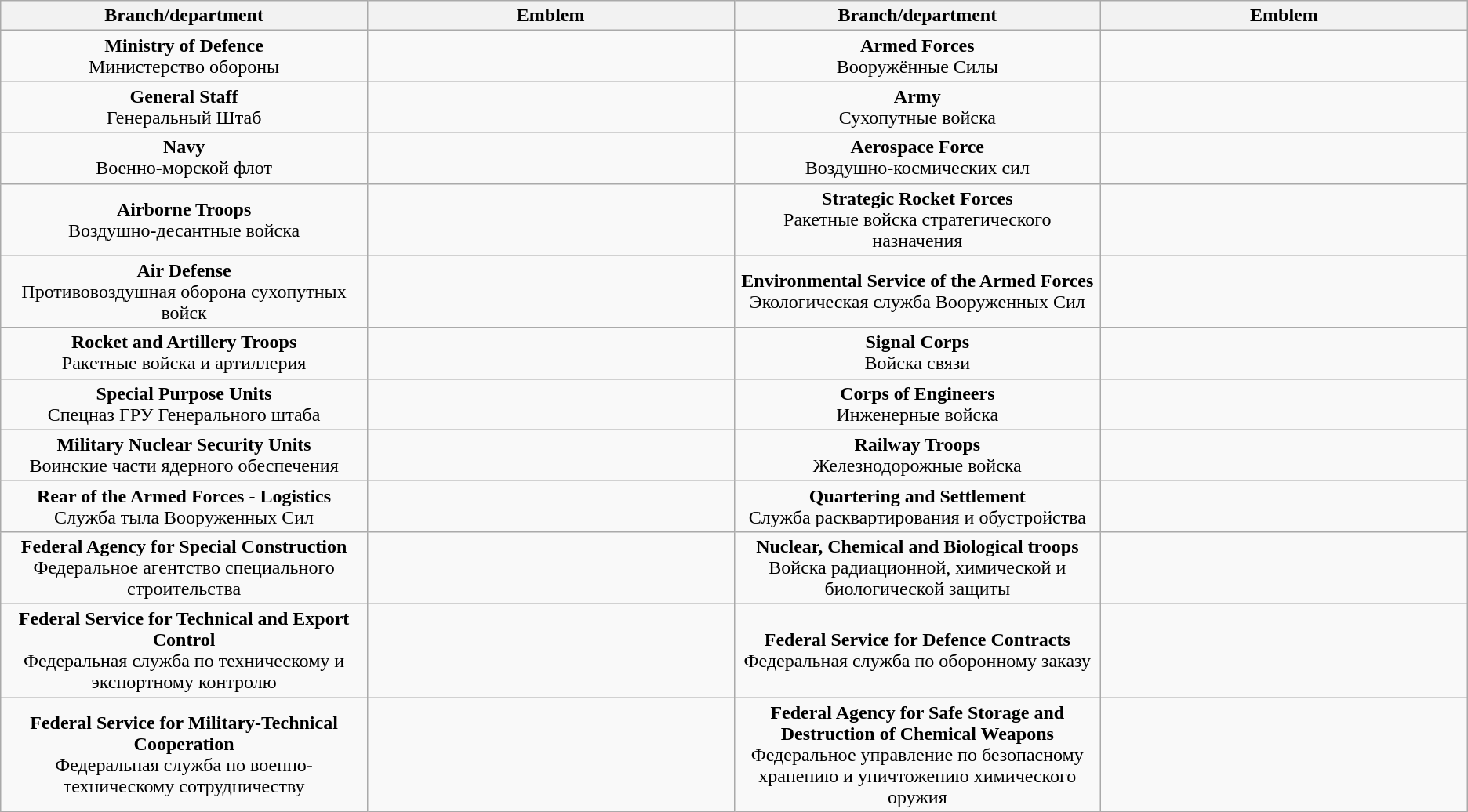<table class="wikitable sortable" style="text-align:center">
<tr>
<th style="width:25%">Branch/department</th>
<th style="width:25%">Emblem</th>
<th style="width:25%">Branch/department</th>
<th style="width:25%">Emblem</th>
</tr>
<tr>
<td><strong>Ministry of Defence</strong><br>Министерство обороны</td>
<td></td>
<td><strong>Armed Forces</strong><br>Вооружённые Силы</td>
<td></td>
</tr>
<tr>
<td><strong>General Staff</strong><br>Генеральный Штаб</td>
<td></td>
<td><strong>Army</strong><br>Сухопутные войска</td>
<td></td>
</tr>
<tr>
<td><strong>Navy</strong><br>Военно-морской флот</td>
<td></td>
<td><strong>Aerospace Force</strong><br>Воздушно-космических сил</td>
<td></td>
</tr>
<tr>
<td><strong>Airborne Troops</strong><br>Воздушно-десантные войска</td>
<td></td>
<td><strong>Strategic Rocket Forces</strong><br>Ракетные войска стратегического назначения</td>
<td></td>
</tr>
<tr>
<td><strong>Air Defense</strong><br>Противовоздушная оборона сухопутных войск</td>
<td></td>
<td><strong>Environmental Service of the Armed Forces</strong><br>Экологическая служба Вооруженных Сил</td>
<td></td>
</tr>
<tr>
<td><strong>Rocket and Artillery Troops</strong><br>Ракетные войска и артиллерия</td>
<td></td>
<td><strong>Signal Corps</strong><br>Войска связи</td>
<td></td>
</tr>
<tr>
<td><strong>Special Purpose Units</strong><br>Спецназ ГРУ Генерального штаба</td>
<td></td>
<td><strong>Corps of Engineers</strong><br>Инженерные войска</td>
<td></td>
</tr>
<tr>
<td><strong>Military Nuclear Security Units</strong><br>Воинские части ядерного обеспечения</td>
<td></td>
<td><strong>Railway Troops</strong><br>Железнодорожные войска</td>
<td></td>
</tr>
<tr>
<td><strong>Rear of the Armed Forces - Logistics</strong><br>Служба тыла Вооруженных Сил</td>
<td></td>
<td><strong>Quartering and Settlement</strong><br>Служба расквартирования и обустройства</td>
<td></td>
</tr>
<tr>
<td><strong>Federal Agency for Special Construction</strong><br>Федеральное агентство специального строительства</td>
<td></td>
<td><strong>Nuclear, Chemical and Biological troops</strong><br>Войска радиационной, химической и биологической защиты</td>
<td></td>
</tr>
<tr>
<td><strong>Federal Service for Technical and Export Control</strong><br>Федеральная служба по техническому и экспортному контролю</td>
<td></td>
<td><strong>Federal Service for Defence Contracts</strong><br>Федеральная служба по оборонному заказу</td>
<td></td>
</tr>
<tr>
<td><strong>Federal Service for Military-Technical Cooperation</strong><br>Федеральная служба по военно-техническому сотрудничеству</td>
<td></td>
<td><strong>Federal Agency for Safe Storage and Destruction of Chemical Weapons</strong><br>Федеральное управление по безопасному хранению и уничтожению химического оружия</td>
<td></td>
</tr>
</table>
